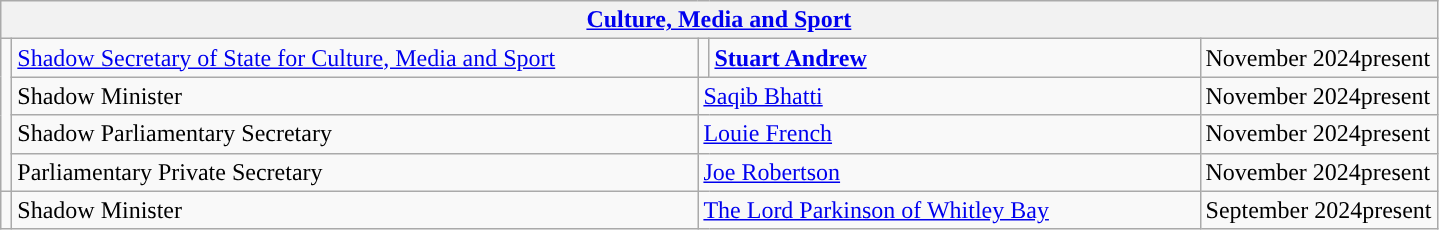<table class="wikitable">
<tr>
<th colspan="5"><a href='#'>Culture, Media and Sport</a></th>
</tr>
<tr>
<td rowspan="4" style="background: "></td>
<td style="width: 450px;"><a href='#'>Shadow Secretary of State for Culture, Media and Sport</a></td>
<td style="background: "></td>
<td style="width: 320px;"><strong><a href='#'>Stuart Andrew</a></strong></td>
<td>November 2024present</td>
</tr>
<tr>
<td>Shadow Minister</td>
<td colspan="2"><a href='#'>Saqib Bhatti</a></td>
<td>November 2024present</td>
</tr>
<tr>
<td>Shadow Parliamentary Secretary</td>
<td colspan="2"><a href='#'>Louie French</a></td>
<td>November 2024present</td>
</tr>
<tr>
<td>Parliamentary Private Secretary</td>
<td colspan="2"><a href='#'>Joe Robertson</a></td>
<td>November 2024present</td>
</tr>
<tr>
<td style="background: "></td>
<td>Shadow Minister</td>
<td colspan="2"><a href='#'>The Lord Parkinson of Whitley Bay</a></td>
<td>September 2024present</td>
</tr>
</table>
